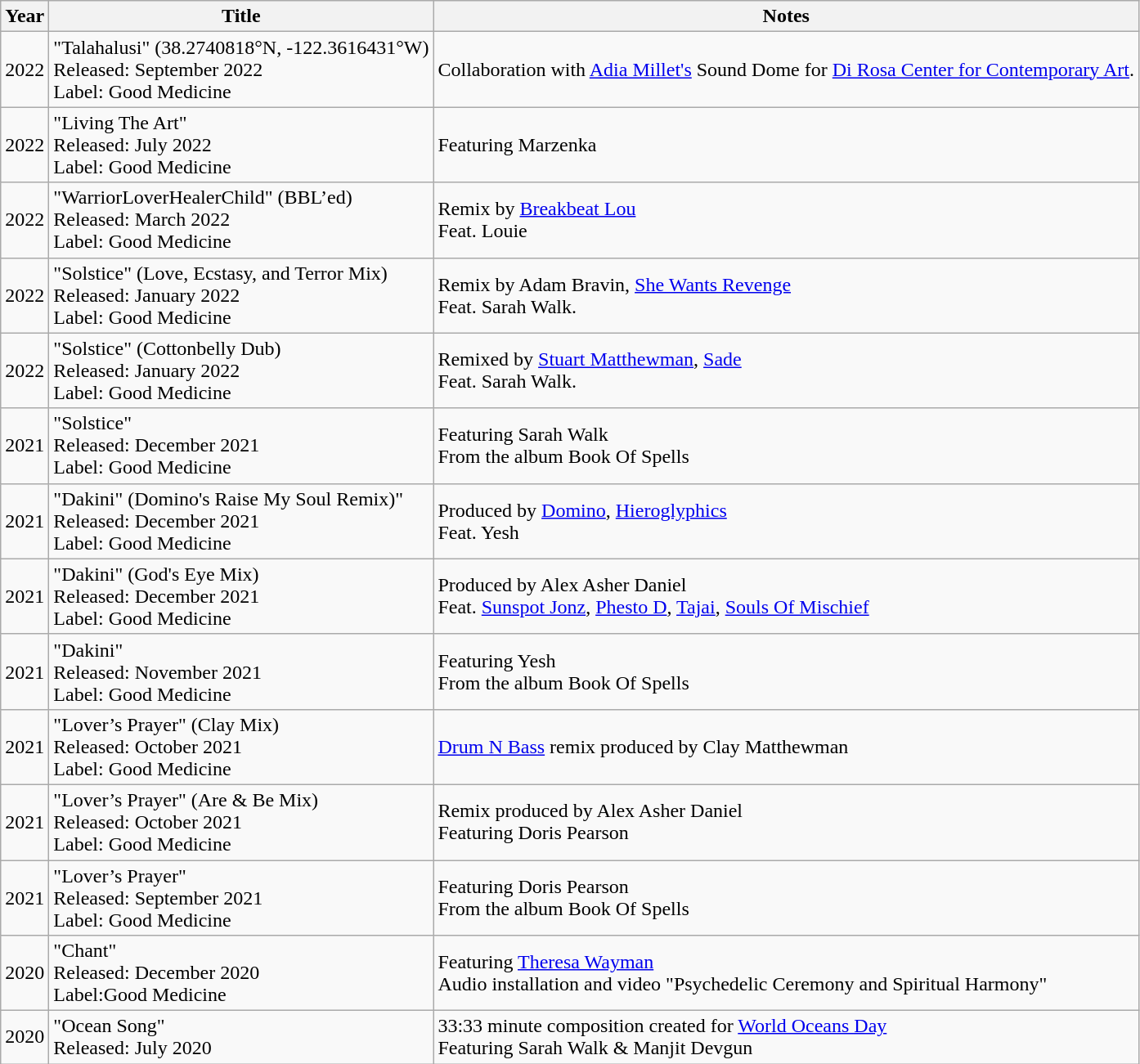<table class="wikitable">
<tr>
<th>Year</th>
<th>Title</th>
<th>Notes</th>
</tr>
<tr>
<td>2022</td>
<td>"Talahalusi" (38.2740818°N, -122.3616431°W)<br>Released: September 2022<br>Label: Good Medicine</td>
<td>Collaboration with <a href='#'>Adia Millet's</a> Sound Dome for <a href='#'>Di Rosa Center for Contemporary Art</a>.</td>
</tr>
<tr>
<td>2022</td>
<td>"Living The Art"<br>Released: July 2022<br>Label: Good Medicine</td>
<td>Featuring Marzenka</td>
</tr>
<tr>
<td>2022</td>
<td>"WarriorLoverHealerChild" (BBL’ed)<br>Released: March 2022<br>Label: Good Medicine</td>
<td>Remix by <a href='#'>Breakbeat Lou</a><br>Feat. Louie</td>
</tr>
<tr>
<td>2022</td>
<td>"Solstice" (Love, Ecstasy, and Terror Mix)<br>Released: January 2022<br>Label: Good Medicine</td>
<td>Remix by Adam Bravin, <a href='#'>She Wants Revenge</a><br>Feat. Sarah Walk.</td>
</tr>
<tr>
<td>2022</td>
<td>"Solstice" (Cottonbelly Dub)<br>Released: January 2022<br>Label: Good Medicine</td>
<td>Remixed by <a href='#'>Stuart Matthewman</a>, <a href='#'>Sade</a><br>Feat. Sarah Walk.</td>
</tr>
<tr>
<td>2021</td>
<td>"Solstice"<br>Released: December 2021<br>Label: Good Medicine</td>
<td>Featuring Sarah Walk<br>From the album Book Of Spells</td>
</tr>
<tr>
<td>2021</td>
<td>"Dakini" (Domino's Raise My Soul Remix)"<br>Released: December 2021<br>Label: Good Medicine</td>
<td>Produced by <a href='#'>Domino</a>, <a href='#'>Hieroglyphics</a><br>Feat. Yesh</td>
</tr>
<tr>
<td>2021</td>
<td>"Dakini" (God's Eye Mix)<br>Released: December 2021<br>Label: Good Medicine</td>
<td>Produced by Alex Asher Daniel<br>Feat. <a href='#'>Sunspot Jonz</a>, <a href='#'>Phesto D</a>, <a href='#'>Tajai</a>, <a href='#'>Souls Of Mischief</a></td>
</tr>
<tr>
<td>2021</td>
<td>"Dakini"<br>Released: November 2021<br>Label: Good Medicine</td>
<td>Featuring Yesh<br>From the album Book Of Spells</td>
</tr>
<tr>
<td>2021</td>
<td>"Lover’s Prayer" (Clay Mix)<br>Released: October 2021<br>Label: Good Medicine</td>
<td><a href='#'>Drum N Bass</a> remix produced by Clay Matthewman</td>
</tr>
<tr>
<td>2021</td>
<td>"Lover’s Prayer" (Are & Be Mix)<br>Released: October 2021<br>Label: Good Medicine</td>
<td>Remix produced by Alex Asher Daniel<br>Featuring Doris Pearson</td>
</tr>
<tr>
<td>2021</td>
<td>"Lover’s Prayer"<br>Released: September 2021<br>Label: Good Medicine</td>
<td>Featuring Doris Pearson<br>From the album Book Of Spells</td>
</tr>
<tr>
<td>2020</td>
<td>"Chant"<br>Released: December 2020<br>Label:Good Medicine</td>
<td>Featuring <a href='#'>Theresa Wayman</a><br>Audio installation and video "Psychedelic Ceremony and Spiritual Harmony"</td>
</tr>
<tr>
<td>2020</td>
<td>"Ocean Song"<br>Released: July 2020</td>
<td>33:33 minute composition created for <a href='#'>World Oceans Day</a><br>Featuring Sarah Walk & Manjit Devgun</td>
</tr>
</table>
